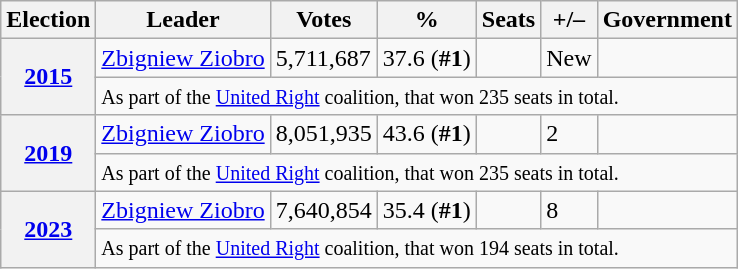<table class=wikitable>
<tr>
<th>Election</th>
<th>Leader</th>
<th>Votes</th>
<th>%</th>
<th>Seats</th>
<th>+/–</th>
<th>Government</th>
</tr>
<tr>
<th rowspan="2"><a href='#'>2015</a></th>
<td><a href='#'>Zbigniew Ziobro</a></td>
<td>5,711,687 </td>
<td>37.6  (<strong>#1</strong>)</td>
<td></td>
<td>New</td>
<td></td>
</tr>
<tr>
<td colspan="6"><small>As part of the <a href='#'>United Right</a> coalition, that won 235 seats in total.</small></td>
</tr>
<tr>
<th rowspan="2"><a href='#'>2019</a></th>
<td><a href='#'>Zbigniew Ziobro</a></td>
<td>8,051,935 </td>
<td>43.6  (<strong>#1</strong>)</td>
<td></td>
<td> 2</td>
<td></td>
</tr>
<tr>
<td colspan="6"><small>As part of the <a href='#'>United Right</a> coalition, that won 235 seats in total.</small></td>
</tr>
<tr>
<th rowspan="2"><a href='#'>2023</a></th>
<td><a href='#'>Zbigniew Ziobro</a></td>
<td>7,640,854 </td>
<td>35.4  (<strong>#1</strong>)</td>
<td></td>
<td> 8</td>
<td></td>
</tr>
<tr>
<td colspan="6"><small>As part of the <a href='#'>United Right</a> coalition, that won 194 seats in total.</small></td>
</tr>
</table>
